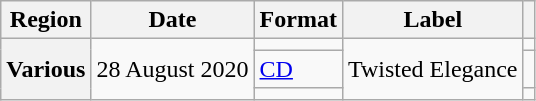<table class="wikitable plainrowheaders">
<tr>
<th scope="col">Region</th>
<th scope="col">Date</th>
<th scope="col">Format</th>
<th scope="col">Label</th>
<th scope="col"></th>
</tr>
<tr>
<th scope="row" rowspan="3">Various</th>
<td rowspan="3">28 August 2020</td>
<td></td>
<td rowspan="3">Twisted Elegance</td>
<td></td>
</tr>
<tr>
<td><a href='#'>CD</a></td>
<td></td>
</tr>
<tr>
<td></td>
<td></td>
</tr>
</table>
